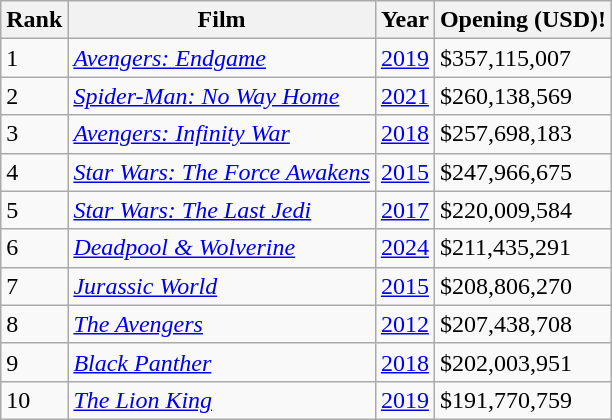<table class="wikitable sortable">
<tr>
<th>Rank</th>
<th>Film</th>
<th>Year</th>
<th>Opening (USD)!</th>
</tr>
<tr>
<td>1</td>
<td><em><a href='#'>Avengers: Endgame</a></em></td>
<td><a href='#'>2019</a></td>
<td>$357,115,007</td>
</tr>
<tr>
<td>2</td>
<td><em><a href='#'>Spider-Man: No Way Home</a></em></td>
<td><a href='#'>2021</a></td>
<td>$260,138,569</td>
</tr>
<tr>
<td>3</td>
<td><em><a href='#'>Avengers: Infinity War</a></em></td>
<td><a href='#'>2018</a></td>
<td>$257,698,183</td>
</tr>
<tr>
<td>4</td>
<td><em><a href='#'>Star Wars: The Force Awakens</a></em></td>
<td><a href='#'>2015</a></td>
<td>$247,966,675</td>
</tr>
<tr>
<td>5</td>
<td><em><a href='#'>Star Wars: The Last Jedi</a></em></td>
<td><a href='#'>2017</a></td>
<td>$220,009,584</td>
</tr>
<tr>
<td>6</td>
<td><em><a href='#'>Deadpool & Wolverine</a></em></td>
<td><a href='#'>2024</a></td>
<td>$211,435,291</td>
</tr>
<tr>
<td>7</td>
<td><em><a href='#'>Jurassic World</a></em></td>
<td><a href='#'>2015</a></td>
<td>$208,806,270</td>
</tr>
<tr>
<td>8</td>
<td><em><a href='#'>The Avengers</a></em></td>
<td><a href='#'>2012</a></td>
<td>$207,438,708</td>
</tr>
<tr>
<td>9</td>
<td><em><a href='#'>Black Panther</a></em></td>
<td><a href='#'>2018</a></td>
<td>$202,003,951</td>
</tr>
<tr>
<td>10</td>
<td><em><a href='#'>The Lion King</a></em></td>
<td><a href='#'>2019</a></td>
<td>$191,770,759</td>
</tr>
</table>
